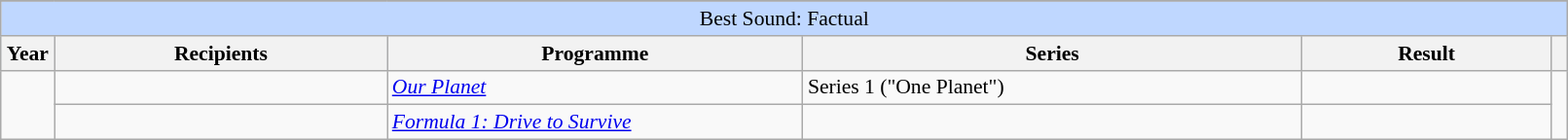<table class="wikitable plainrowheaders" style="font-size: 90%" width=85%>
<tr>
</tr>
<tr ---- bgcolor="#bfd7ff">
<td colspan=6 align=center>Best Sound: Factual</td>
</tr>
<tr ---- bgcolor="#ebf5ff">
<th scope="col" style="width:2%;">Year</th>
<th scope="col" style="width:20%;">Recipients</th>
<th scope="col" style="width:25%;">Programme</th>
<th scope="col" style="width:30%;">Series</th>
<th scope="col" style="width:15%;">Result</th>
<th scope="col" class="unsortable" style="width:1%;"></th>
</tr>
<tr>
<td rowspan="2"></td>
<td></td>
<td><em><a href='#'>Our Planet</a></em></td>
<td>Series 1 ("One Planet")</td>
<td></td>
<td rowspan="2"></td>
</tr>
<tr>
<td></td>
<td><em><a href='#'>Formula 1: Drive to Survive</a></em></td>
<td></td>
<td></td>
</tr>
</table>
